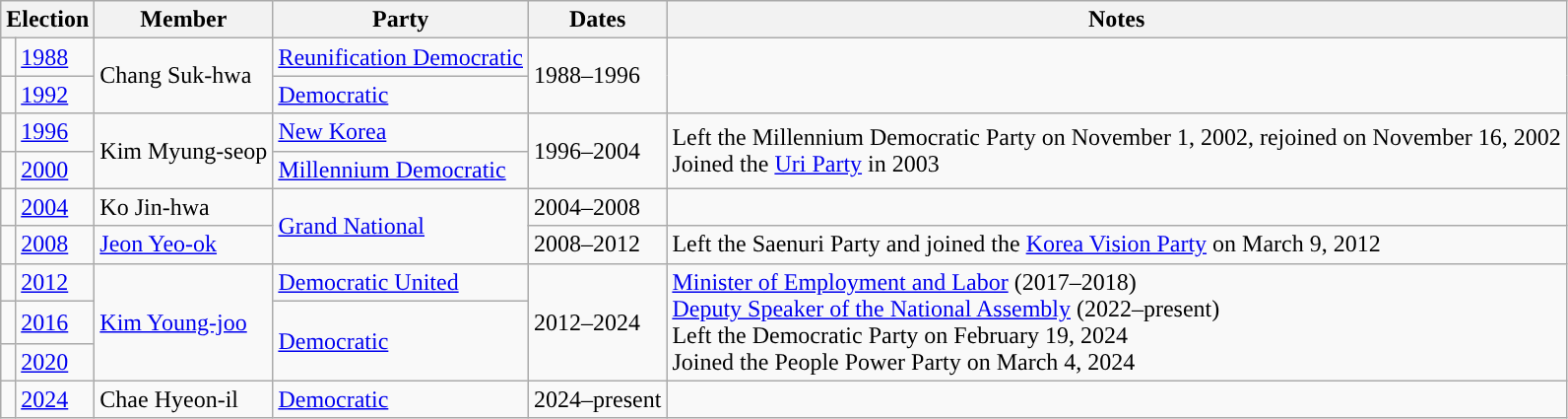<table class="wikitable">
<tr>
<th colspan="2">Election</th>
<th>Member</th>
<th>Party</th>
<th>Dates</th>
<th>Notes</th>
</tr>
<tr>
<td></td>
<td><a href='#'>1988</a></td>
<td rowspan="2">Chang Suk-hwa</td>
<td><a href='#'>Reunification Democratic</a></td>
<td rowspan="2">1988–1996</td>
<td rowspan="2"></td>
</tr>
<tr>
<td></td>
<td><a href='#'>1992</a></td>
<td><a href='#'>Democratic</a></td>
</tr>
<tr>
<td></td>
<td><a href='#'>1996</a></td>
<td rowspan="2">Kim Myung-seop</td>
<td><a href='#'>New Korea</a></td>
<td rowspan="2">1996–2004</td>
<td rowspan="2">Left the Millennium Democratic Party on November 1, 2002, rejoined on November 16, 2002<br>Joined the <a href='#'>Uri Party</a> in 2003</td>
</tr>
<tr>
<td></td>
<td><a href='#'>2000</a></td>
<td><a href='#'>Millennium Democratic</a></td>
</tr>
<tr>
<td></td>
<td><a href='#'>2004</a></td>
<td>Ko Jin-hwa</td>
<td rowspan="2"><a href='#'>Grand National</a></td>
<td>2004–2008</td>
<td></td>
</tr>
<tr>
<td></td>
<td><a href='#'>2008</a></td>
<td><a href='#'>Jeon Yeo-ok</a></td>
<td>2008–2012</td>
<td>Left the Saenuri Party and joined the <a href='#'>Korea Vision Party</a> on March 9, 2012</td>
</tr>
<tr>
<td></td>
<td><a href='#'>2012</a></td>
<td rowspan="3"><a href='#'>Kim Young-joo</a></td>
<td><a href='#'>Democratic United</a></td>
<td rowspan="3">2012–2024</td>
<td rowspan="3"><a href='#'>Minister of Employment and Labor</a> (2017–2018)<br><a href='#'>Deputy Speaker of the National Assembly</a> (2022–present)<br>Left the Democratic Party on February 19, 2024<br>Joined the People Power Party on March 4, 2024</td>
</tr>
<tr>
<td></td>
<td><a href='#'>2016</a></td>
<td rowspan="2"><a href='#'>Democratic</a></td>
</tr>
<tr>
<td></td>
<td><a href='#'>2020</a></td>
</tr>
<tr>
<td></td>
<td><a href='#'>2024</a></td>
<td>Chae Hyeon-il</td>
<td><a href='#'>Democratic</a></td>
<td>2024–present</td>
<td></td>
</tr>
</table>
